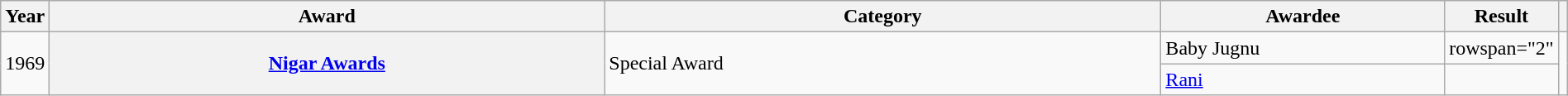<table class="wikitable plainrowheaders" width=100%>
<tr>
<th width:5%>Year</th>
<th style="width:40%;">Award</th>
<th style="width:40%;">Category</th>
<th style="width:40%;">Awardee</th>
<th style="width:10%;">Result</th>
<th width=5% class="unsortable"></th>
</tr>
<tr>
<td rowspan="2">1969</td>
<th scope="row" rowspan="2"><a href='#'>Nigar Awards</a></th>
<td rowspan="2">Special Award</td>
<td>Baby Jugnu</td>
<td>rowspan="2" </td>
<td align="center" rowspan="2"></td>
</tr>
<tr>
<td><a href='#'>Rani</a></td>
</tr>
</table>
